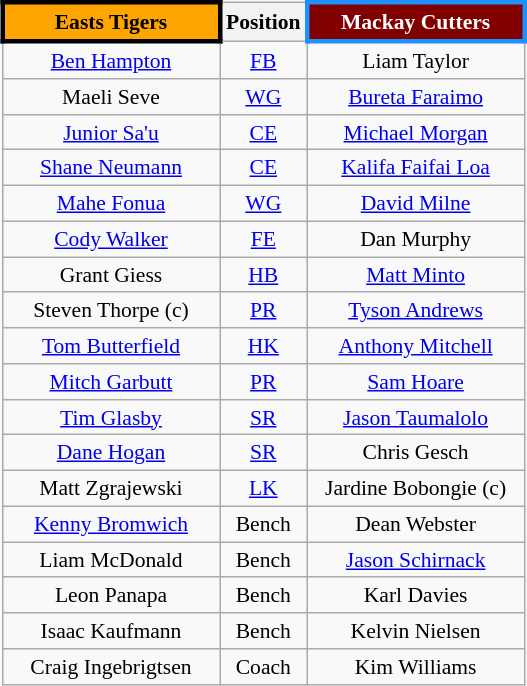<table class="wikitable" style="float:right; font-size:90%; text-align:center; margin-left:1em;">
<tr style="background:#f03;">
<th align="centre" width="136" style="border: 3px solid black; background: orange; color: black">Easts Tigers</th>
<th style="width:40px;">Position</th>
<th align="centre" width="136" style="border: 3px solid #1E90FF; background: maroon; color: white">Mackay Cutters</th>
</tr>
<tr>
<td><a href='#'>Ben Hampton</a></td>
<td><a href='#'>FB</a></td>
<td>Liam Taylor</td>
</tr>
<tr>
<td>Maeli Seve</td>
<td><a href='#'>WG</a></td>
<td><a href='#'>Bureta Faraimo</a></td>
</tr>
<tr>
<td><a href='#'>Junior Sa'u</a></td>
<td><a href='#'>CE</a></td>
<td><a href='#'>Michael Morgan</a></td>
</tr>
<tr>
<td><a href='#'>Shane Neumann</a></td>
<td><a href='#'>CE</a></td>
<td><a href='#'>Kalifa Faifai Loa</a></td>
</tr>
<tr>
<td><a href='#'>Mahe Fonua</a></td>
<td><a href='#'>WG</a></td>
<td><a href='#'>David Milne</a></td>
</tr>
<tr>
<td><a href='#'>Cody Walker</a></td>
<td><a href='#'>FE</a></td>
<td>Dan Murphy</td>
</tr>
<tr>
<td>Grant Giess</td>
<td><a href='#'>HB</a></td>
<td><a href='#'>Matt Minto</a></td>
</tr>
<tr>
<td>Steven Thorpe (c)</td>
<td><a href='#'>PR</a></td>
<td><a href='#'>Tyson Andrews</a></td>
</tr>
<tr>
<td><a href='#'>Tom Butterfield</a></td>
<td><a href='#'>HK</a></td>
<td><a href='#'>Anthony Mitchell</a></td>
</tr>
<tr>
<td><a href='#'>Mitch Garbutt</a></td>
<td><a href='#'>PR</a></td>
<td><a href='#'>Sam Hoare</a></td>
</tr>
<tr>
<td><a href='#'>Tim Glasby</a></td>
<td><a href='#'>SR</a></td>
<td><a href='#'>Jason Taumalolo</a></td>
</tr>
<tr>
<td><a href='#'>Dane Hogan</a></td>
<td><a href='#'>SR</a></td>
<td>Chris Gesch</td>
</tr>
<tr>
<td>Matt Zgrajewski</td>
<td><a href='#'>LK</a></td>
<td>Jardine Bobongie (c)</td>
</tr>
<tr>
<td><a href='#'>Kenny Bromwich</a></td>
<td>Bench</td>
<td>Dean Webster</td>
</tr>
<tr>
<td>Liam McDonald</td>
<td>Bench</td>
<td><a href='#'>Jason Schirnack</a></td>
</tr>
<tr>
<td>Leon Panapa</td>
<td>Bench</td>
<td>Karl Davies</td>
</tr>
<tr>
<td>Isaac Kaufmann</td>
<td>Bench</td>
<td>Kelvin Nielsen</td>
</tr>
<tr>
<td>Craig Ingebrigtsen</td>
<td>Coach</td>
<td>Kim Williams</td>
</tr>
</table>
